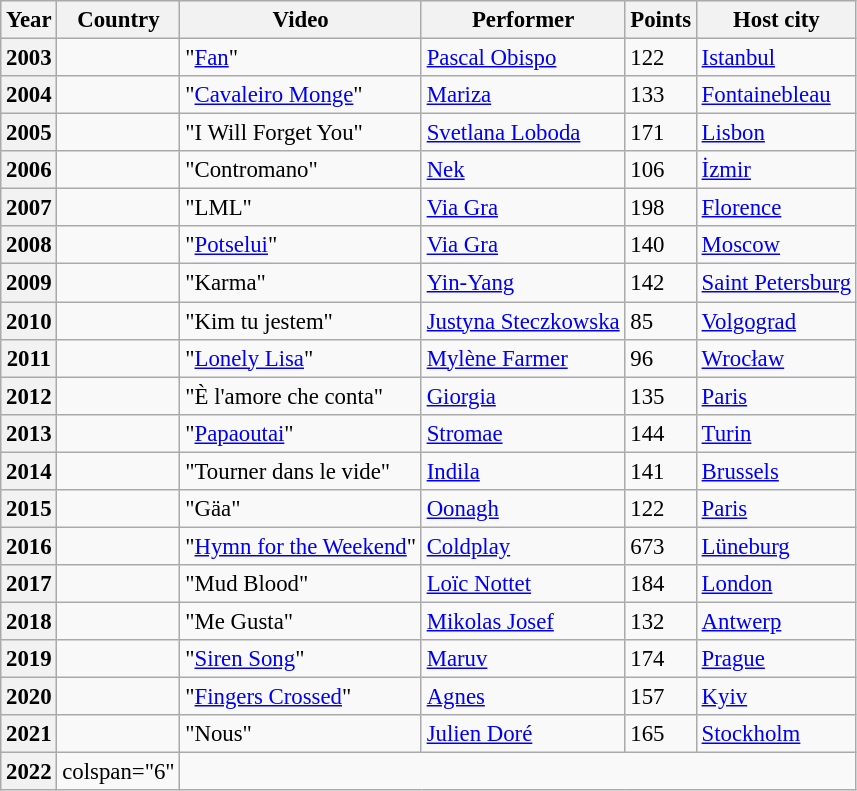<table class="wikitable tsx_sortable" style="font-size: 95%">
<tr style="background:#efefef">
<th class="autorowspan">Year</th>
<th class="autorowspan">Country</th>
<th class="unsortable">Video</th>
<th class="unsortable">Performer</th>
<th class="autorowspan">Points</th>
<th class="unsortable">Host city</th>
</tr>
<tr>
<th>2003</th>
<td></td>
<td>"<a href='#'>Fan</a>"</td>
<td><a href='#'>Pascal Obispo</a></td>
<td>122</td>
<td> <a href='#'>Istanbul</a></td>
</tr>
<tr>
<th>2004</th>
<td></td>
<td>"<a href='#'>Cavaleiro Monge</a>"</td>
<td><a href='#'>Mariza</a></td>
<td>133</td>
<td> <a href='#'>Fontainebleau</a></td>
</tr>
<tr>
<th>2005</th>
<td></td>
<td>"I Will Forget You"</td>
<td><a href='#'>Svetlana Loboda</a></td>
<td>171</td>
<td> <a href='#'>Lisbon</a></td>
</tr>
<tr>
<th>2006</th>
<td></td>
<td>"Contromano"</td>
<td><a href='#'>Nek</a></td>
<td>106</td>
<td> <a href='#'>İzmir</a></td>
</tr>
<tr>
<th>2007</th>
<td></td>
<td>"LML"</td>
<td><a href='#'>Via Gra</a></td>
<td>198</td>
<td> <a href='#'>Florence</a></td>
</tr>
<tr>
<th>2008</th>
<td></td>
<td>"<a href='#'>Potselui</a>"</td>
<td><a href='#'>Via Gra</a></td>
<td>140</td>
<td> <a href='#'>Moscow</a></td>
</tr>
<tr>
<th>2009</th>
<td></td>
<td>"Karma"</td>
<td><a href='#'>Yin-Yang</a></td>
<td>142</td>
<td> <a href='#'>Saint Petersburg</a></td>
</tr>
<tr>
<th>2010</th>
<td></td>
<td>"Kim tu jestem"</td>
<td><a href='#'>Justyna Steczkowska</a></td>
<td>85</td>
<td> <a href='#'>Volgograd</a></td>
</tr>
<tr>
<th>2011</th>
<td></td>
<td>"<a href='#'>Lonely Lisa</a>"</td>
<td><a href='#'>Mylène Farmer</a></td>
<td>96</td>
<td> <a href='#'>Wrocław</a></td>
</tr>
<tr>
<th>2012</th>
<td></td>
<td>"È l'amore che conta"</td>
<td><a href='#'>Giorgia</a></td>
<td>135</td>
<td> <a href='#'>Paris</a></td>
</tr>
<tr>
<th>2013</th>
<td></td>
<td>"<a href='#'>Papaoutai</a>"</td>
<td><a href='#'>Stromae</a></td>
<td>144</td>
<td> <a href='#'>Turin</a></td>
</tr>
<tr>
<th>2014</th>
<td></td>
<td>"Tourner dans le vide"</td>
<td><a href='#'>Indila</a></td>
<td>141</td>
<td> <a href='#'>Brussels</a></td>
</tr>
<tr>
<th>2015</th>
<td></td>
<td>"Gäa"</td>
<td><a href='#'>Oonagh</a></td>
<td>122</td>
<td> <a href='#'>Paris</a></td>
</tr>
<tr>
<th>2016</th>
<td></td>
<td>"<a href='#'>Hymn for the Weekend</a>"</td>
<td><a href='#'>Coldplay</a></td>
<td>673</td>
<td> <a href='#'>Lüneburg</a></td>
</tr>
<tr>
<th>2017</th>
<td></td>
<td>"Mud Blood"</td>
<td><a href='#'>Loïc Nottet</a></td>
<td>184</td>
<td> <a href='#'>London</a></td>
</tr>
<tr>
<th>2018</th>
<td></td>
<td>"Me Gusta"</td>
<td><a href='#'>Mikolas Josef</a></td>
<td>132</td>
<td>  <a href='#'>Antwerp</a></td>
</tr>
<tr>
<th>2019</th>
<td></td>
<td>"<a href='#'>Siren Song</a>"</td>
<td><a href='#'>Maruv</a></td>
<td>174</td>
<td>  <a href='#'>Prague</a></td>
</tr>
<tr>
<th>2020</th>
<td></td>
<td>"<a href='#'>Fingers Crossed</a>"</td>
<td><a href='#'>Agnes</a></td>
<td>157</td>
<td>  <a href='#'>Kyiv</a></td>
</tr>
<tr>
<th>2021</th>
<td></td>
<td>"Nous"</td>
<td><a href='#'>Julien Doré</a></td>
<td>165</td>
<td>  <a href='#'>Stockholm</a></td>
</tr>
<tr>
<th>2022</th>
<td>colspan="6" </td>
</tr>
</table>
